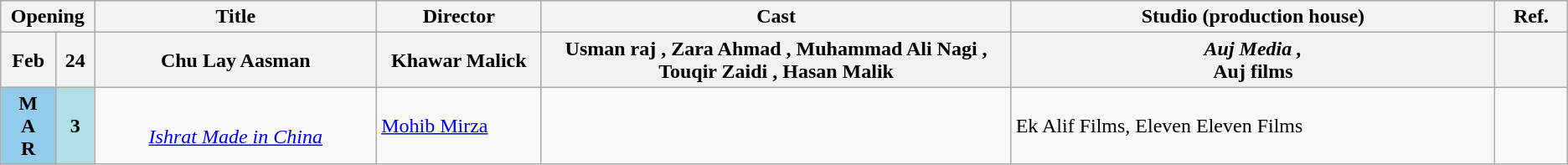<table class="wikitable">
<tr style="background:#b0e0e6; text-align:center;">
<th colspan="2" style="width:6%;"><strong>Opening</strong></th>
<th style="width:18%;"><strong>Title</strong></th>
<th style="width:10.5%;"><strong>Director</strong></th>
<th style="width:30%;"><strong>Cast</strong></th>
<th>Studio (production house)</th>
<th>Ref.</th>
</tr>
<tr>
<th>Feb</th>
<th>24</th>
<th>Chu Lay Aasman</th>
<th>Khawar Malick</th>
<th>Usman raj , Zara Ahmad , Muhammad Ali Nagi , Touqir Zaidi , Hasan Malik</th>
<th><em>Auj Media ,</em><br>Auj films</th>
<th></th>
</tr>
<tr October>
<td rowspan="1" style="text-align:center; background:#93CCEA; textcolor:#000;"><strong>M<br>A<br>R</strong></td>
<td style="text-align:center;background:#B0E0E6;"><strong>3</strong></td>
<td style="text-align:center;"><br><em><a href='#'>Ishrat Made in China</a></em></td>
<td><a href='#'>Mohib Mirza</a></td>
<td></td>
<td>Ek Alif Films, Eleven Eleven Films</td>
<td></td>
</tr>
</table>
